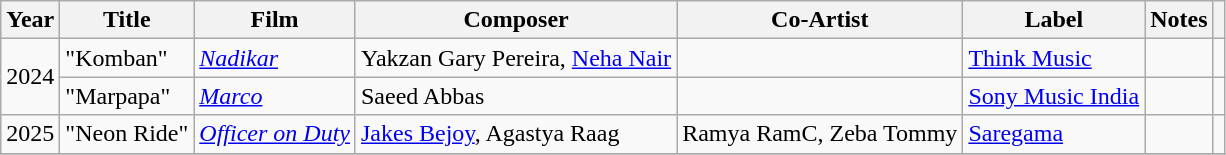<table class="wikitable">
<tr>
<th>Year</th>
<th>Title</th>
<th>Film</th>
<th>Composer</th>
<th>Co-Artist</th>
<th>Label</th>
<th>Notes</th>
<th></th>
</tr>
<tr>
<td rowspan="2">2024</td>
<td>"Komban"</td>
<td><em><a href='#'>Nadikar</a></em></td>
<td>Yakzan Gary Pereira, <a href='#'>Neha Nair</a></td>
<td></td>
<td><a href='#'>Think Music</a></td>
<td></td>
<td></td>
</tr>
<tr>
<td>"Marpapa"</td>
<td><em><a href='#'>Marco</a></em></td>
<td>Saeed Abbas</td>
<td></td>
<td><a href='#'>Sony Music India</a></td>
<td></td>
<td></td>
</tr>
<tr>
<td>2025</td>
<td>"Neon Ride"</td>
<td><em><a href='#'>Officer on Duty</a></em></td>
<td><a href='#'>Jakes Bejoy</a>, Agastya Raag</td>
<td>Ramya RamC, Zeba Tommy</td>
<td><a href='#'>Saregama</a></td>
<td></td>
<td></td>
</tr>
<tr>
</tr>
</table>
